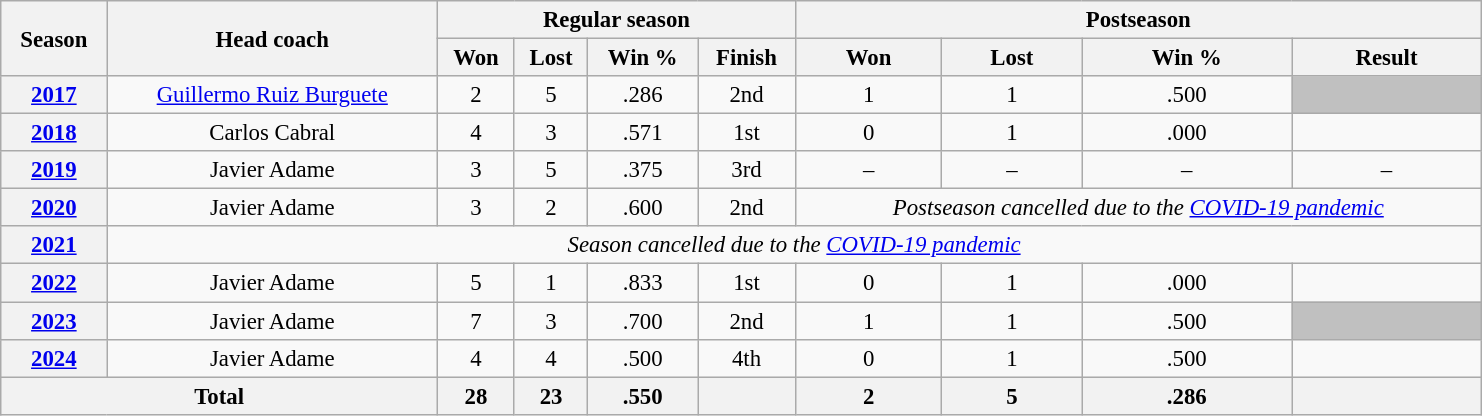<table class="wikitable" style="font-size: 95%; text-align:center; width:65em">
<tr>
<th rowspan="2">Season</th>
<th rowspan="2">Head coach</th>
<th colspan="4">Regular season</th>
<th colspan="4">Postseason</th>
</tr>
<tr>
<th>Won</th>
<th>Lost</th>
<th>Win %</th>
<th>Finish</th>
<th>Won</th>
<th>Lost</th>
<th>Win %</th>
<th>Result</th>
</tr>
<tr>
<th><a href='#'>2017</a></th>
<td><a href='#'>Guillermo Ruiz Burguete</a></td>
<td>2</td>
<td>5</td>
<td>.286</td>
<td>2nd </td>
<td>1</td>
<td>1</td>
<td>.500</td>
<td bgcolor=silver></td>
</tr>
<tr>
<th><a href='#'>2018</a></th>
<td>Carlos Cabral</td>
<td>4</td>
<td>3</td>
<td>.571</td>
<td>1st </td>
<td>0</td>
<td>1</td>
<td>.000</td>
<td></td>
</tr>
<tr>
<th><a href='#'>2019</a></th>
<td>Javier Adame</td>
<td>3</td>
<td>5</td>
<td>.375</td>
<td>3rd </td>
<td>–</td>
<td>–</td>
<td>–</td>
<td>–</td>
</tr>
<tr>
<th><a href='#'>2020</a></th>
<td>Javier Adame</td>
<td>3</td>
<td>2</td>
<td>.600</td>
<td>2nd </td>
<td colspan=4><em>Postseason cancelled due to the <a href='#'>COVID-19 pandemic</a></em></td>
</tr>
<tr>
<th><a href='#'>2021</a></th>
<td colspan=9><em>Season cancelled due to the <a href='#'>COVID-19 pandemic</a></em></td>
</tr>
<tr>
<th><a href='#'>2022</a></th>
<td>Javier Adame</td>
<td>5</td>
<td>1</td>
<td>.833</td>
<td>1st </td>
<td>0</td>
<td>1</td>
<td>.000</td>
<td></td>
</tr>
<tr>
<th><a href='#'>2023</a></th>
<td>Javier Adame</td>
<td>7</td>
<td>3</td>
<td>.700</td>
<td>2nd </td>
<td>1</td>
<td>1</td>
<td>.500</td>
<td bgcolor=silver></td>
</tr>
<tr>
<th><a href='#'>2024</a></th>
<td>Javier Adame</td>
<td>4</td>
<td>4</td>
<td>.500</td>
<td>4th </td>
<td>0</td>
<td>1</td>
<td>.500</td>
<td></td>
</tr>
<tr>
<th colspan="2">Total</th>
<th>28</th>
<th>23</th>
<th>.550</th>
<th></th>
<th>2</th>
<th>5</th>
<th>.286</th>
<th></th>
</tr>
</table>
